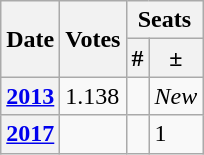<table class="wikitable">
<tr>
<th rowspan="2">Date</th>
<th rowspan="2">Votes</th>
<th colspan="2">Seats</th>
</tr>
<tr>
<th>#</th>
<th>±</th>
</tr>
<tr>
<th><a href='#'>2013</a></th>
<td>1.138</td>
<td></td>
<td><em>New</em></td>
</tr>
<tr>
<th><a href='#'>2017</a></th>
<td></td>
<td></td>
<td> 1</td>
</tr>
</table>
